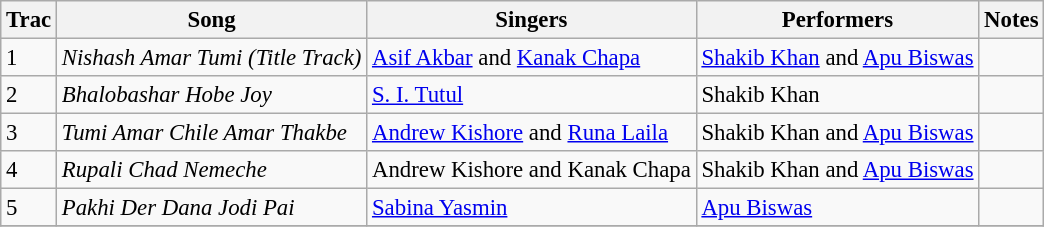<table class="wikitable" style="font-size:95%;">
<tr>
<th>Trac</th>
<th>Song</th>
<th>Singers</th>
<th>Performers</th>
<th>Notes</th>
</tr>
<tr>
<td>1</td>
<td><em>Nishash Amar Tumi (Title Track)</em></td>
<td><a href='#'>Asif Akbar</a> and <a href='#'>Kanak Chapa</a></td>
<td><a href='#'>Shakib Khan</a> and <a href='#'>Apu Biswas</a></td>
<td></td>
</tr>
<tr>
<td>2</td>
<td><em>Bhalobashar Hobe Joy</em></td>
<td><a href='#'>S. I. Tutul</a></td>
<td>Shakib Khan</td>
<td></td>
</tr>
<tr>
<td>3</td>
<td><em>Tumi Amar Chile Amar Thakbe</em></td>
<td><a href='#'>Andrew Kishore</a> and <a href='#'>Runa Laila</a></td>
<td>Shakib Khan and <a href='#'>Apu Biswas</a></td>
<td></td>
</tr>
<tr>
<td>4</td>
<td><em>Rupali Chad Nemeche</em></td>
<td>Andrew Kishore and Kanak Chapa</td>
<td>Shakib Khan and <a href='#'>Apu Biswas</a></td>
<td></td>
</tr>
<tr>
<td>5</td>
<td><em>Pakhi Der Dana Jodi Pai</em></td>
<td><a href='#'>Sabina Yasmin</a></td>
<td><a href='#'>Apu Biswas</a></td>
<td></td>
</tr>
<tr>
</tr>
</table>
